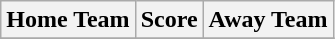<table class="wikitable" style="text-align: center">
<tr>
<th>Home Team</th>
<th>Score</th>
<th>Away Team</th>
</tr>
<tr>
</tr>
</table>
